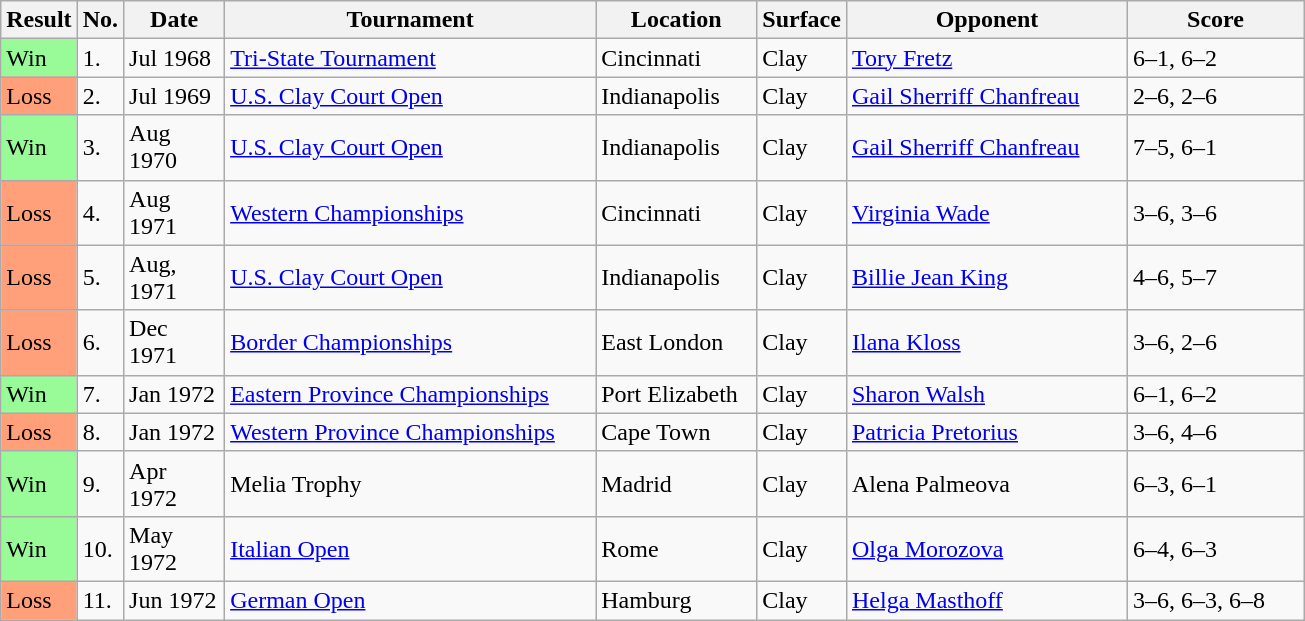<table class="sortable wikitable">
<tr>
<th style="width:40px">Result</th>
<th style="width:20px">No.</th>
<th style="width:60px">Date</th>
<th style="width:240px">Tournament</th>
<th style="width:100px">Location</th>
<th style="width:50px">Surface</th>
<th style="width:180px">Opponent</th>
<th style="width:110px" class="unsortable">Score</th>
</tr>
<tr>
<td style="background:#98fb98;">Win</td>
<td>1.</td>
<td>Jul 1968</td>
<td><a href='#'>Tri-State Tournament</a></td>
<td>Cincinnati</td>
<td>Clay</td>
<td> <a href='#'>Tory Fretz</a></td>
<td>6–1, 6–2</td>
</tr>
<tr>
<td style="background:#ffa07a;">Loss</td>
<td>2.</td>
<td>Jul 1969</td>
<td><a href='#'>U.S. Clay Court Open</a></td>
<td>Indianapolis</td>
<td>Clay</td>
<td> <a href='#'>Gail Sherriff Chanfreau</a></td>
<td>2–6, 2–6</td>
</tr>
<tr>
<td style="background:#98fb98;">Win</td>
<td>3.</td>
<td>Aug 1970</td>
<td><a href='#'>U.S. Clay Court Open</a></td>
<td>Indianapolis</td>
<td>Clay</td>
<td> <a href='#'>Gail Sherriff Chanfreau</a></td>
<td>7–5, 6–1</td>
</tr>
<tr>
<td style="background:#ffa07a;">Loss</td>
<td>4.</td>
<td>Aug 1971</td>
<td><a href='#'>Western Championships</a></td>
<td>Cincinnati</td>
<td>Clay</td>
<td> <a href='#'>Virginia Wade</a></td>
<td>3–6, 3–6</td>
</tr>
<tr>
<td style="background:#ffa07a;">Loss</td>
<td>5.</td>
<td>Aug, 1971</td>
<td><a href='#'>U.S. Clay Court Open</a></td>
<td>Indianapolis</td>
<td>Clay</td>
<td> <a href='#'>Billie Jean King</a></td>
<td>4–6, 5–7</td>
</tr>
<tr>
<td style="background:#ffa07a;">Loss</td>
<td>6.</td>
<td>Dec 1971</td>
<td><a href='#'>Border Championships</a></td>
<td>East London</td>
<td>Clay</td>
<td> <a href='#'>Ilana Kloss</a></td>
<td>3–6, 2–6</td>
</tr>
<tr>
<td style="background:#98fb98;">Win</td>
<td>7.</td>
<td>Jan 1972</td>
<td><a href='#'>Eastern Province Championships</a></td>
<td>Port Elizabeth</td>
<td>Clay</td>
<td> <a href='#'>Sharon Walsh</a></td>
<td>6–1, 6–2</td>
</tr>
<tr>
<td style="background:#ffa07a;">Loss</td>
<td>8.</td>
<td>Jan 1972</td>
<td><a href='#'>Western Province Championships</a></td>
<td>Cape Town</td>
<td>Clay</td>
<td> <a href='#'>Patricia Pretorius</a></td>
<td>3–6, 4–6</td>
</tr>
<tr>
<td style="background:#98fb98;">Win</td>
<td>9.</td>
<td>Apr 1972</td>
<td>Melia Trophy</td>
<td>Madrid</td>
<td>Clay</td>
<td> Alena Palmeova</td>
<td>6–3, 6–1</td>
</tr>
<tr>
<td style="background:#98fb98;">Win</td>
<td>10.</td>
<td>May 1972</td>
<td><a href='#'>Italian Open</a></td>
<td>Rome</td>
<td>Clay</td>
<td> <a href='#'>Olga Morozova</a></td>
<td>6–4, 6–3</td>
</tr>
<tr>
<td style="background:#ffa07a;">Loss</td>
<td>11.</td>
<td>Jun 1972</td>
<td><a href='#'>German Open</a></td>
<td>Hamburg</td>
<td>Clay</td>
<td> <a href='#'>Helga Masthoff</a></td>
<td>3–6, 6–3, 6–8</td>
</tr>
</table>
